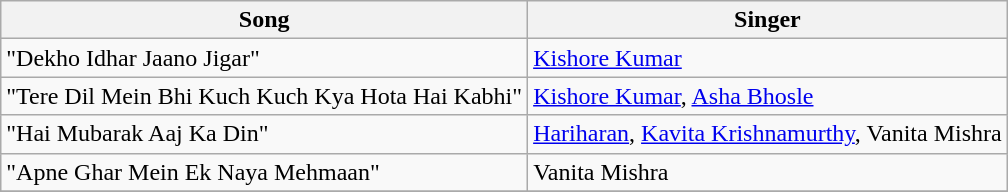<table class="wikitable">
<tr>
<th>Song</th>
<th>Singer</th>
</tr>
<tr>
<td>"Dekho Idhar Jaano Jigar"</td>
<td><a href='#'>Kishore Kumar</a></td>
</tr>
<tr>
<td>"Tere Dil Mein Bhi Kuch Kuch Kya Hota Hai Kabhi"</td>
<td><a href='#'>Kishore Kumar</a>, <a href='#'>Asha Bhosle</a></td>
</tr>
<tr>
<td>"Hai Mubarak Aaj Ka Din"</td>
<td><a href='#'>Hariharan</a>, <a href='#'>Kavita Krishnamurthy</a>, Vanita Mishra</td>
</tr>
<tr>
<td>"Apne Ghar Mein Ek Naya Mehmaan"</td>
<td>Vanita Mishra</td>
</tr>
<tr>
</tr>
</table>
